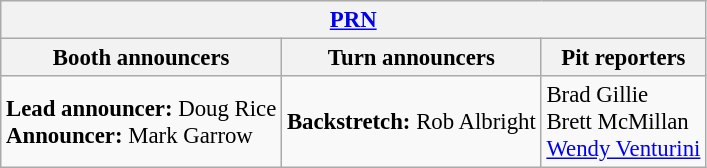<table class="wikitable" style="font-size: 95%">
<tr>
<th colspan="3"><a href='#'>PRN</a></th>
</tr>
<tr>
<th>Booth announcers</th>
<th>Turn announcers</th>
<th>Pit reporters</th>
</tr>
<tr>
<td><strong>Lead announcer:</strong> Doug Rice<br><strong>Announcer:</strong> Mark Garrow</td>
<td><strong>Backstretch:</strong> Rob Albright</td>
<td>Brad Gillie<br>Brett McMillan<br><a href='#'>Wendy Venturini</a></td>
</tr>
</table>
